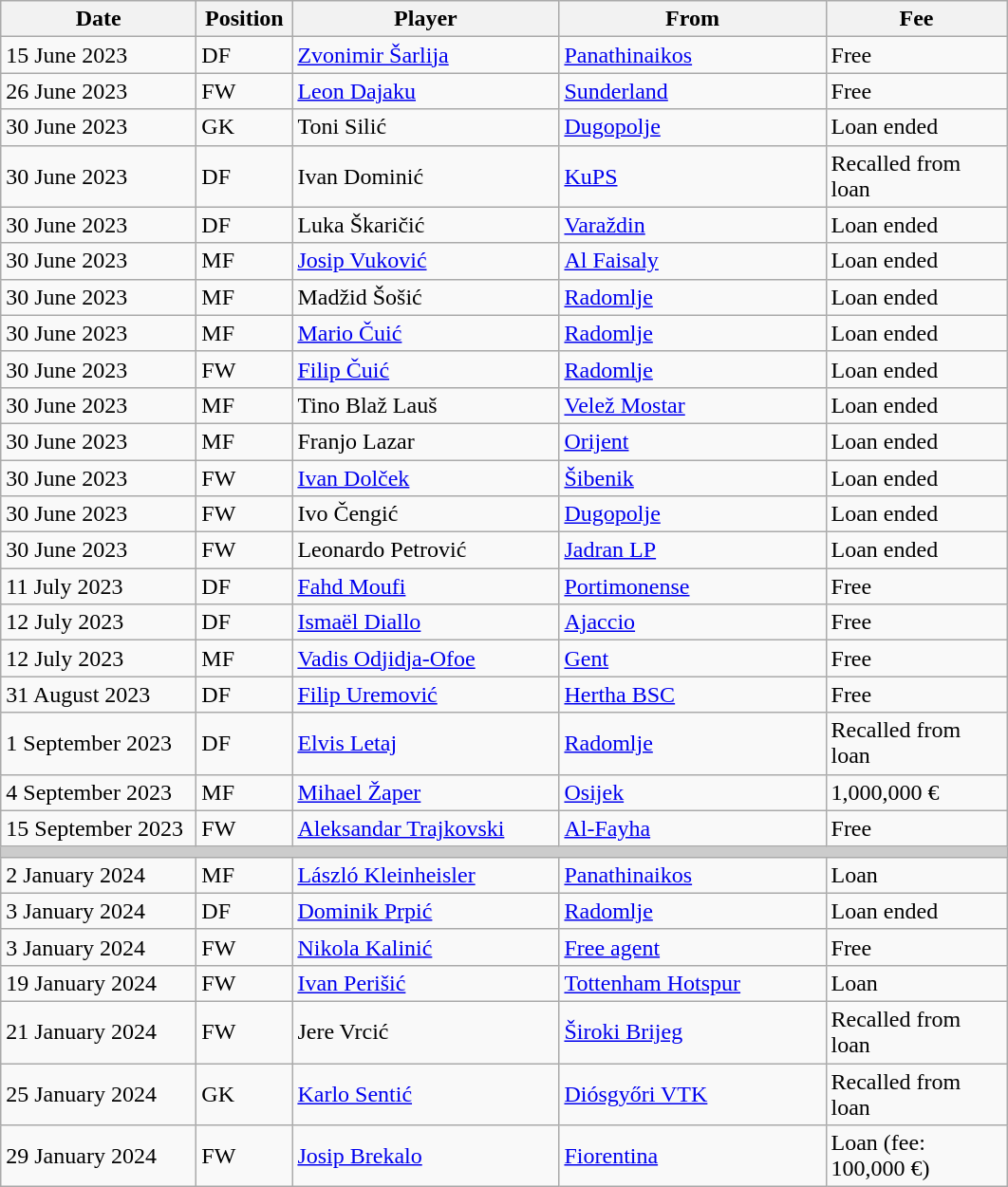<table class="wikitable plainrowheaders sortable">
<tr>
<th width=130>Date</th>
<th width=60>Position</th>
<th width=180>Player</th>
<th width=180>From</th>
<th width=120>Fee</th>
</tr>
<tr>
<td>15 June 2023</td>
<td>DF</td>
<td style="text-align:left;"> <a href='#'>Zvonimir Šarlija</a></td>
<td style="text-align:left;"> <a href='#'>Panathinaikos</a></td>
<td>Free</td>
</tr>
<tr>
<td>26 June 2023</td>
<td>FW</td>
<td style="text-align:left;"> <a href='#'>Leon Dajaku</a></td>
<td style="text-align:left;"> <a href='#'>Sunderland</a></td>
<td>Free</td>
</tr>
<tr>
<td>30 June 2023</td>
<td>GK</td>
<td style="text-align:left;"> Toni Silić</td>
<td style="text-align:left;"> <a href='#'>Dugopolje</a></td>
<td>Loan ended</td>
</tr>
<tr>
<td>30 June 2023</td>
<td>DF</td>
<td style="text-align:left;"> Ivan Dominić</td>
<td style="text-align:left;"> <a href='#'>KuPS</a></td>
<td>Recalled from loan</td>
</tr>
<tr>
<td>30 June 2023</td>
<td>DF</td>
<td style="text-align:left;"> Luka Škaričić</td>
<td style="text-align:left;"> <a href='#'>Varaždin</a></td>
<td>Loan ended</td>
</tr>
<tr>
<td>30 June 2023</td>
<td>MF</td>
<td style="text-align:left;"> <a href='#'>Josip Vuković</a></td>
<td style="text-align:left;"> <a href='#'>Al Faisaly</a></td>
<td>Loan ended</td>
</tr>
<tr>
<td>30 June 2023</td>
<td>MF</td>
<td style="text-align:left;"> Madžid Šošić</td>
<td style="text-align:left;"> <a href='#'>Radomlje</a></td>
<td>Loan ended</td>
</tr>
<tr>
<td>30 June 2023</td>
<td>MF</td>
<td style="text-align:left;"> <a href='#'>Mario Čuić</a></td>
<td style="text-align:left;"> <a href='#'>Radomlje</a></td>
<td>Loan ended</td>
</tr>
<tr>
<td>30 June 2023</td>
<td>FW</td>
<td style="text-align:left;"> <a href='#'>Filip Čuić</a></td>
<td style="text-align:left;"> <a href='#'>Radomlje</a></td>
<td>Loan ended</td>
</tr>
<tr>
<td>30 June 2023</td>
<td>MF</td>
<td style="text-align:left;"> Tino Blaž Lauš</td>
<td style="text-align:left;"> <a href='#'>Velež Mostar</a></td>
<td>Loan ended</td>
</tr>
<tr>
<td>30 June 2023</td>
<td>MF</td>
<td style="text-align:left;"> Franjo Lazar</td>
<td style="text-align:left;"> <a href='#'>Orijent</a></td>
<td>Loan ended</td>
</tr>
<tr>
<td>30 June 2023</td>
<td>FW</td>
<td style="text-align:left;"> <a href='#'>Ivan Dolček</a></td>
<td style="text-align:left;"> <a href='#'>Šibenik</a></td>
<td>Loan ended</td>
</tr>
<tr>
<td>30 June 2023</td>
<td>FW</td>
<td style="text-align:left;"> Ivo Čengić</td>
<td style="text-align:left;"> <a href='#'>Dugopolje</a></td>
<td>Loan ended</td>
</tr>
<tr>
<td>30 June 2023</td>
<td>FW</td>
<td style="text-align:left;"> Leonardo Petrović</td>
<td style="text-align:left;"> <a href='#'>Jadran LP</a></td>
<td>Loan ended</td>
</tr>
<tr>
<td>11 July 2023</td>
<td>DF</td>
<td style="text-align:left;"> <a href='#'>Fahd Moufi</a></td>
<td style="text-align:left;"> <a href='#'>Portimonense</a></td>
<td>Free</td>
</tr>
<tr>
<td>12 July 2023</td>
<td>DF</td>
<td style="text-align:left;"> <a href='#'>Ismaël Diallo</a></td>
<td style="text-align:left;"> <a href='#'>Ajaccio</a></td>
<td>Free</td>
</tr>
<tr>
<td>12 July 2023</td>
<td>MF</td>
<td style="text-align:left;"> <a href='#'>Vadis Odjidja-Ofoe</a></td>
<td style="text-align:left;"> <a href='#'>Gent</a></td>
<td>Free</td>
</tr>
<tr>
<td>31 August 2023</td>
<td>DF</td>
<td style="text-align:left;"> <a href='#'>Filip Uremović</a></td>
<td style="text-align:left;"> <a href='#'>Hertha BSC</a></td>
<td>Free</td>
</tr>
<tr>
<td>1 September 2023</td>
<td>DF</td>
<td style="text-align:left;"> <a href='#'>Elvis Letaj</a></td>
<td style="text-align:left;"> <a href='#'>Radomlje</a></td>
<td>Recalled from loan</td>
</tr>
<tr>
<td>4 September 2023</td>
<td>MF</td>
<td style="text-align:left;"> <a href='#'>Mihael Žaper</a></td>
<td style="text-align:left;"> <a href='#'>Osijek</a></td>
<td>1,000,000 €</td>
</tr>
<tr>
<td>15 September 2023</td>
<td>FW</td>
<td style="text-align:left;"> <a href='#'>Aleksandar Trajkovski</a></td>
<td style="text-align:left;"> <a href='#'>Al-Fayha</a></td>
<td>Free</td>
</tr>
<tr style="color:#CCCCCC;background-color:#CCCCCC">
<td colspan="6"></td>
</tr>
<tr>
<td>2 January 2024</td>
<td>MF</td>
<td style="text-align:left;"> <a href='#'>László Kleinheisler</a></td>
<td style="text-align:left;"> <a href='#'>Panathinaikos</a></td>
<td>Loan</td>
</tr>
<tr>
<td>3 January 2024</td>
<td>DF</td>
<td style="text-align:left;"> <a href='#'>Dominik Prpić</a></td>
<td style="text-align:left;"> <a href='#'>Radomlje</a></td>
<td>Loan ended</td>
</tr>
<tr>
<td>3 January 2024</td>
<td>FW</td>
<td style="text-align:left;"> <a href='#'>Nikola Kalinić</a></td>
<td style="text-align:left;"><a href='#'>Free agent</a></td>
<td>Free</td>
</tr>
<tr>
<td>19 January 2024</td>
<td>FW</td>
<td style="text-align:left;"> <a href='#'>Ivan Perišić</a></td>
<td style="text-align:left;"> <a href='#'>Tottenham Hotspur</a></td>
<td>Loan</td>
</tr>
<tr>
<td>21 January 2024</td>
<td>FW</td>
<td style="text-align:left;"> Jere Vrcić</td>
<td style="text-align:left;"> <a href='#'>Široki Brijeg</a></td>
<td>Recalled from loan</td>
</tr>
<tr>
<td>25 January 2024</td>
<td>GK</td>
<td style="text-align:left;"> <a href='#'>Karlo Sentić</a></td>
<td style="text-align:left;"> <a href='#'>Diósgyőri VTK</a></td>
<td>Recalled from loan</td>
</tr>
<tr>
<td>29 January 2024</td>
<td>FW</td>
<td style="text-align:left;"> <a href='#'>Josip Brekalo</a></td>
<td style="text-align:left;"> <a href='#'>Fiorentina</a></td>
<td>Loan (fee: 100,000 €)</td>
</tr>
</table>
